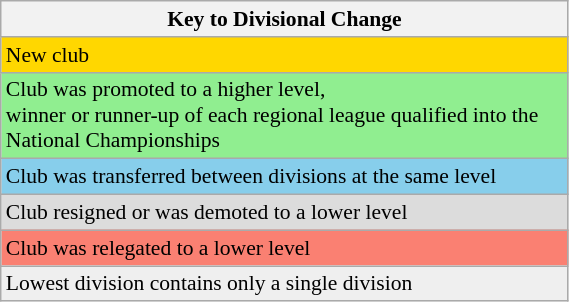<table class="wikitable" width=30% style="font-size:90%">
<tr>
<th width=100%><strong>Key to Divisional Change</strong></th>
</tr>
<tr>
<td style="background:gold">New club</td>
</tr>
<tr>
<td style="background:lightgreen">Club was promoted to a higher level,<br>winner or runner-up of each regional league qualified into the National Championships</td>
</tr>
<tr>
<td style="background:skyblue">Club was transferred between divisions at the same level</td>
</tr>
<tr>
<td style="background:gainsboro">Club resigned or was demoted to a lower level</td>
</tr>
<tr>
<td style="background:salmon">Club was relegated to a lower level</td>
</tr>
<tr>
<td bgcolor=#EFEFEF>Lowest division contains only a single division</td>
</tr>
</table>
